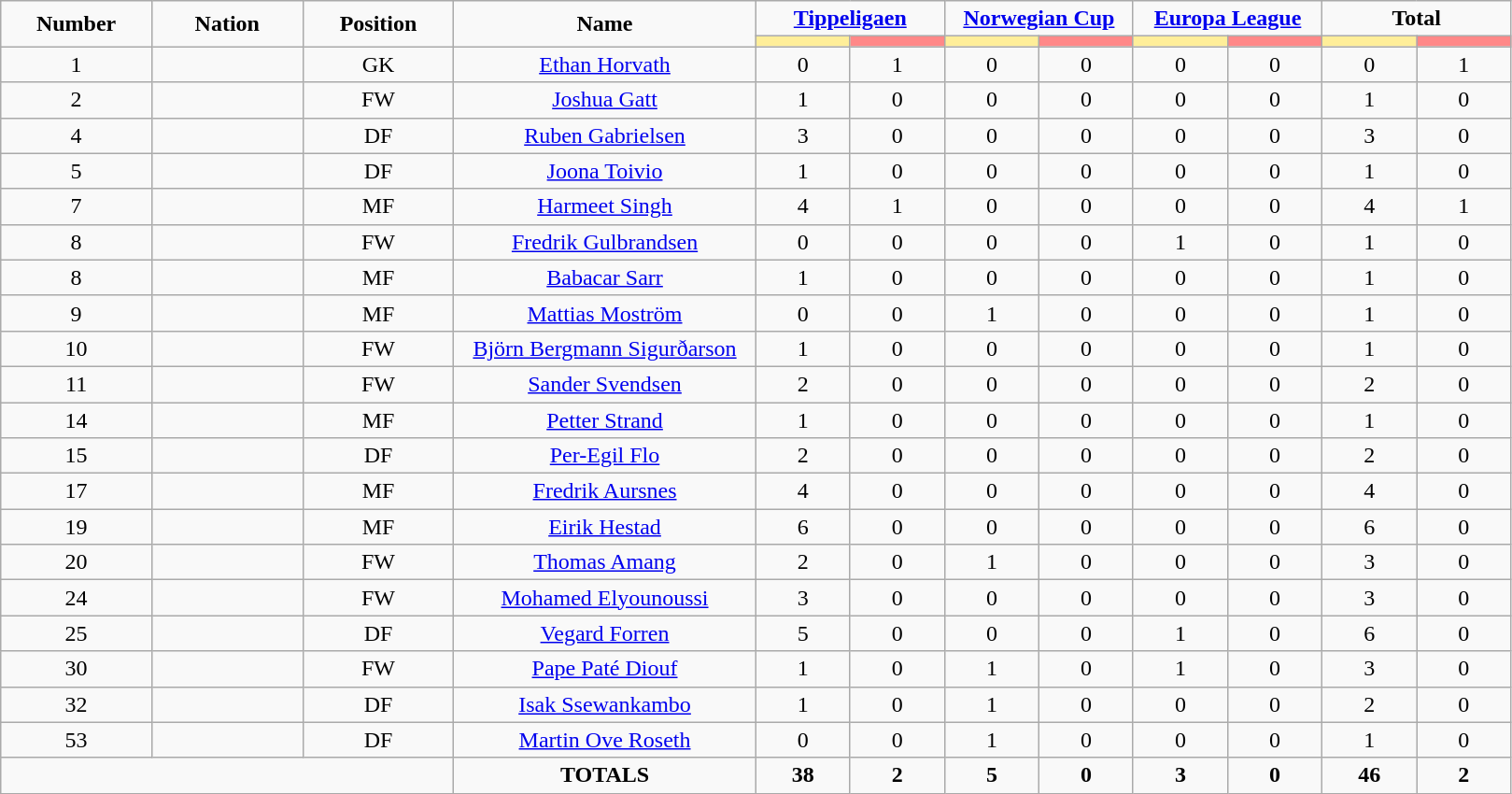<table class="wikitable" style="font-size: 100%; text-align: center;">
<tr>
<td rowspan="2" width="10%" align="center"><strong>Number</strong></td>
<td rowspan="2" width="10%" align="center"><strong>Nation</strong></td>
<td rowspan="2" width="10%" align="center"><strong>Position</strong></td>
<td rowspan="2" width="20%" align="center"><strong>Name</strong></td>
<td colspan="2" align="center"><strong><a href='#'>Tippeligaen</a></strong></td>
<td colspan="2" align="center"><strong><a href='#'>Norwegian Cup</a></strong></td>
<td colspan="2" align="center"><strong><a href='#'>Europa League</a></strong></td>
<td colspan="2" align="center"><strong>Total</strong></td>
</tr>
<tr>
<th width=60 style="background: #FFEE99"></th>
<th width=60 style="background: #FF8888"></th>
<th width=60 style="background: #FFEE99"></th>
<th width=60 style="background: #FF8888"></th>
<th width=60 style="background: #FFEE99"></th>
<th width=60 style="background: #FF8888"></th>
<th width=60 style="background: #FFEE99"></th>
<th width=60 style="background: #FF8888"></th>
</tr>
<tr>
<td>1</td>
<td></td>
<td>GK</td>
<td><a href='#'>Ethan Horvath</a></td>
<td>0</td>
<td>1</td>
<td>0</td>
<td>0</td>
<td>0</td>
<td>0</td>
<td>0</td>
<td>1</td>
</tr>
<tr>
<td>2</td>
<td></td>
<td>FW</td>
<td><a href='#'>Joshua Gatt</a></td>
<td>1</td>
<td>0</td>
<td>0</td>
<td>0</td>
<td>0</td>
<td>0</td>
<td>1</td>
<td>0</td>
</tr>
<tr>
<td>4</td>
<td></td>
<td>DF</td>
<td><a href='#'>Ruben Gabrielsen</a></td>
<td>3</td>
<td>0</td>
<td>0</td>
<td>0</td>
<td>0</td>
<td>0</td>
<td>3</td>
<td>0</td>
</tr>
<tr>
<td>5</td>
<td></td>
<td>DF</td>
<td><a href='#'>Joona Toivio</a></td>
<td>1</td>
<td>0</td>
<td>0</td>
<td>0</td>
<td>0</td>
<td>0</td>
<td>1</td>
<td>0</td>
</tr>
<tr>
<td>7</td>
<td></td>
<td>MF</td>
<td><a href='#'>Harmeet Singh</a></td>
<td>4</td>
<td>1</td>
<td>0</td>
<td>0</td>
<td>0</td>
<td>0</td>
<td>4</td>
<td>1</td>
</tr>
<tr>
<td>8</td>
<td></td>
<td>FW</td>
<td><a href='#'>Fredrik Gulbrandsen</a></td>
<td>0</td>
<td>0</td>
<td>0</td>
<td>0</td>
<td>1</td>
<td>0</td>
<td>1</td>
<td>0</td>
</tr>
<tr>
<td>8</td>
<td></td>
<td>MF</td>
<td><a href='#'>Babacar Sarr</a></td>
<td>1</td>
<td>0</td>
<td>0</td>
<td>0</td>
<td>0</td>
<td>0</td>
<td>1</td>
<td>0</td>
</tr>
<tr>
<td>9</td>
<td></td>
<td>MF</td>
<td><a href='#'>Mattias Moström</a></td>
<td>0</td>
<td>0</td>
<td>1</td>
<td>0</td>
<td>0</td>
<td>0</td>
<td>1</td>
<td>0</td>
</tr>
<tr>
<td>10</td>
<td></td>
<td>FW</td>
<td><a href='#'>Björn Bergmann Sigurðarson</a></td>
<td>1</td>
<td>0</td>
<td>0</td>
<td>0</td>
<td>0</td>
<td>0</td>
<td>1</td>
<td>0</td>
</tr>
<tr>
<td>11</td>
<td></td>
<td>FW</td>
<td><a href='#'>Sander Svendsen</a></td>
<td>2</td>
<td>0</td>
<td>0</td>
<td>0</td>
<td>0</td>
<td>0</td>
<td>2</td>
<td>0</td>
</tr>
<tr>
<td>14</td>
<td></td>
<td>MF</td>
<td><a href='#'>Petter Strand</a></td>
<td>1</td>
<td>0</td>
<td>0</td>
<td>0</td>
<td>0</td>
<td>0</td>
<td>1</td>
<td>0</td>
</tr>
<tr>
<td>15</td>
<td></td>
<td>DF</td>
<td><a href='#'>Per-Egil Flo</a></td>
<td>2</td>
<td>0</td>
<td>0</td>
<td>0</td>
<td>0</td>
<td>0</td>
<td>2</td>
<td>0</td>
</tr>
<tr>
<td>17</td>
<td></td>
<td>MF</td>
<td><a href='#'>Fredrik Aursnes</a></td>
<td>4</td>
<td>0</td>
<td>0</td>
<td>0</td>
<td>0</td>
<td>0</td>
<td>4</td>
<td>0</td>
</tr>
<tr>
<td>19</td>
<td></td>
<td>MF</td>
<td><a href='#'>Eirik Hestad</a></td>
<td>6</td>
<td>0</td>
<td>0</td>
<td>0</td>
<td>0</td>
<td>0</td>
<td>6</td>
<td>0</td>
</tr>
<tr>
<td>20</td>
<td></td>
<td>FW</td>
<td><a href='#'>Thomas Amang</a></td>
<td>2</td>
<td>0</td>
<td>1</td>
<td>0</td>
<td>0</td>
<td>0</td>
<td>3</td>
<td>0</td>
</tr>
<tr>
<td>24</td>
<td></td>
<td>FW</td>
<td><a href='#'>Mohamed Elyounoussi</a></td>
<td>3</td>
<td>0</td>
<td>0</td>
<td>0</td>
<td>0</td>
<td>0</td>
<td>3</td>
<td>0</td>
</tr>
<tr>
<td>25</td>
<td></td>
<td>DF</td>
<td><a href='#'>Vegard Forren</a></td>
<td>5</td>
<td>0</td>
<td>0</td>
<td>0</td>
<td>1</td>
<td>0</td>
<td>6</td>
<td>0</td>
</tr>
<tr>
<td>30</td>
<td></td>
<td>FW</td>
<td><a href='#'>Pape Paté Diouf</a></td>
<td>1</td>
<td>0</td>
<td>1</td>
<td>0</td>
<td>1</td>
<td>0</td>
<td>3</td>
<td>0</td>
</tr>
<tr>
<td>32</td>
<td></td>
<td>DF</td>
<td><a href='#'>Isak Ssewankambo</a></td>
<td>1</td>
<td>0</td>
<td>1</td>
<td>0</td>
<td>0</td>
<td>0</td>
<td>2</td>
<td>0</td>
</tr>
<tr>
<td>53</td>
<td></td>
<td>DF</td>
<td><a href='#'>Martin Ove Roseth</a></td>
<td>0</td>
<td>0</td>
<td>1</td>
<td>0</td>
<td>0</td>
<td>0</td>
<td>1</td>
<td>0</td>
</tr>
<tr>
<td colspan="3"></td>
<td><strong>TOTALS</strong></td>
<td><strong>38</strong></td>
<td><strong>2</strong></td>
<td><strong>5</strong></td>
<td><strong>0</strong></td>
<td><strong>3</strong></td>
<td><strong>0</strong></td>
<td><strong>46</strong></td>
<td><strong>2</strong></td>
</tr>
</table>
